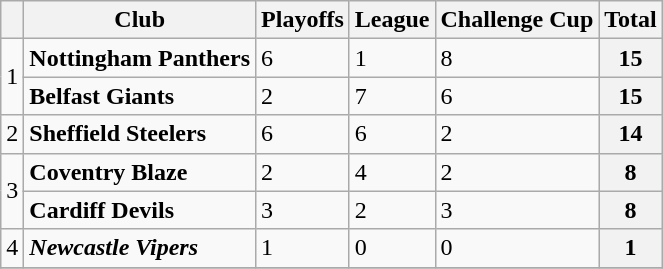<table class="wikitable" style="text-align: left;">
<tr>
<th></th>
<th>Club</th>
<th>Playoffs</th>
<th>League</th>
<th>Challenge Cup</th>
<th>Total</th>
</tr>
<tr>
<td rowspan="2">1</td>
<td align="left"><strong>Nottingham Panthers</strong></td>
<td>6</td>
<td>1</td>
<td>8</td>
<th>15</th>
</tr>
<tr>
<td align="left"><strong>Belfast Giants</strong></td>
<td>2</td>
<td>7</td>
<td>6</td>
<th>15</th>
</tr>
<tr>
<td rowspan="1">2</td>
<td align="left"><strong>Sheffield Steelers</strong></td>
<td>6</td>
<td>6</td>
<td>2</td>
<th>14</th>
</tr>
<tr>
<td rowspan="2">3</td>
<td align="left"><strong>Coventry Blaze</strong></td>
<td>2</td>
<td>4</td>
<td>2</td>
<th>8</th>
</tr>
<tr>
<td align="left"><strong>Cardiff Devils</strong></td>
<td>3</td>
<td>2</td>
<td>3</td>
<th>8</th>
</tr>
<tr>
<td>4</td>
<td align="left"><strong><em>Newcastle Vipers</em></strong></td>
<td>1</td>
<td>0</td>
<td>0</td>
<th>1</th>
</tr>
<tr>
</tr>
</table>
